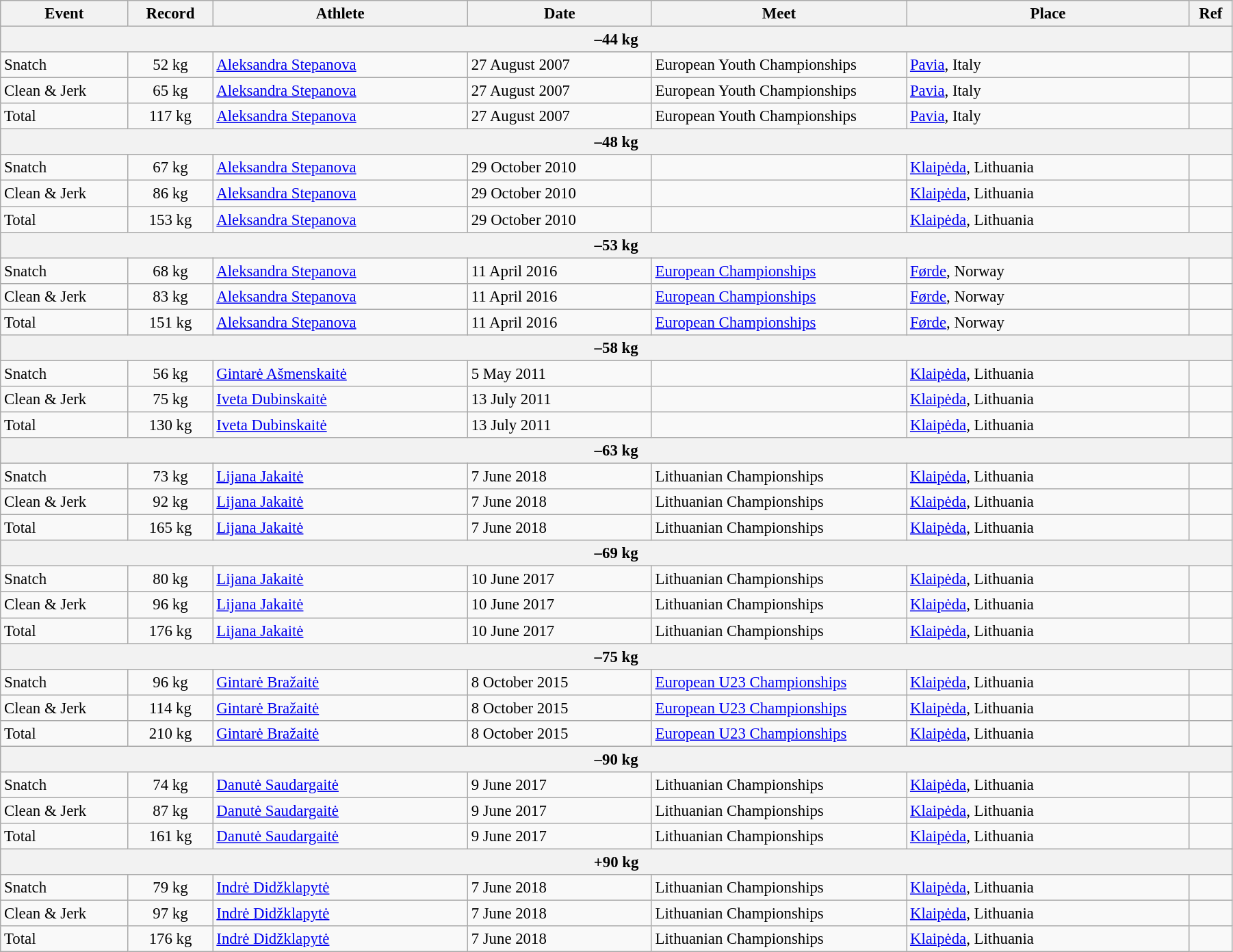<table class="wikitable" style="font-size:95%; width: 95%;">
<tr>
<th width=9%>Event</th>
<th width=6%>Record</th>
<th width=18%>Athlete</th>
<th width=13%>Date</th>
<th width=18%>Meet</th>
<th width=20%>Place</th>
<th width=3%>Ref</th>
</tr>
<tr bgcolor="#DDDDDD">
<th colspan="7">–44 kg</th>
</tr>
<tr>
<td>Snatch</td>
<td align="center">52 kg</td>
<td><a href='#'>Aleksandra Stepanova</a></td>
<td>27 August 2007</td>
<td>European Youth Championships</td>
<td><a href='#'>Pavia</a>, Italy</td>
<td></td>
</tr>
<tr>
<td>Clean & Jerk</td>
<td align="center">65 kg</td>
<td><a href='#'>Aleksandra Stepanova</a></td>
<td>27 August 2007</td>
<td>European Youth Championships</td>
<td><a href='#'>Pavia</a>, Italy</td>
<td></td>
</tr>
<tr>
<td>Total</td>
<td align="center">117 kg</td>
<td><a href='#'>Aleksandra Stepanova</a></td>
<td>27 August 2007</td>
<td>European Youth Championships</td>
<td><a href='#'>Pavia</a>, Italy</td>
<td></td>
</tr>
<tr bgcolor="#DDDDDD">
<th colspan="7">–48 kg</th>
</tr>
<tr>
<td>Snatch</td>
<td align="center">67 kg</td>
<td><a href='#'>Aleksandra Stepanova</a></td>
<td>29 October 2010</td>
<td></td>
<td><a href='#'>Klaipėda</a>, Lithuania</td>
<td></td>
</tr>
<tr>
<td>Clean & Jerk</td>
<td align="center">86 kg</td>
<td><a href='#'>Aleksandra Stepanova</a></td>
<td>29 October 2010</td>
<td></td>
<td><a href='#'>Klaipėda</a>, Lithuania</td>
<td></td>
</tr>
<tr>
<td>Total</td>
<td align="center">153 kg</td>
<td><a href='#'>Aleksandra Stepanova</a></td>
<td>29 October 2010</td>
<td></td>
<td><a href='#'>Klaipėda</a>, Lithuania</td>
<td></td>
</tr>
<tr bgcolor="#DDDDDD">
<th colspan="7">–53 kg</th>
</tr>
<tr>
<td>Snatch</td>
<td align="center">68 kg</td>
<td><a href='#'>Aleksandra Stepanova</a></td>
<td>11 April 2016</td>
<td><a href='#'>European Championships</a></td>
<td><a href='#'>Førde</a>, Norway</td>
<td></td>
</tr>
<tr>
<td>Clean & Jerk</td>
<td align="center">83 kg</td>
<td><a href='#'>Aleksandra Stepanova</a></td>
<td>11 April 2016</td>
<td><a href='#'>European Championships</a></td>
<td><a href='#'>Førde</a>, Norway</td>
<td></td>
</tr>
<tr>
<td>Total</td>
<td align="center">151 kg</td>
<td><a href='#'>Aleksandra Stepanova</a></td>
<td>11 April 2016</td>
<td><a href='#'>European Championships</a></td>
<td><a href='#'>Førde</a>, Norway</td>
<td></td>
</tr>
<tr bgcolor="#DDDDDD">
<th colspan="7">–58 kg</th>
</tr>
<tr>
<td>Snatch</td>
<td align="center">56 kg</td>
<td><a href='#'>Gintarė Ašmenskaitė</a></td>
<td>5 May 2011</td>
<td></td>
<td><a href='#'>Klaipėda</a>, Lithuania</td>
<td></td>
</tr>
<tr>
<td>Clean & Jerk</td>
<td align="center">75 kg</td>
<td><a href='#'>Iveta Dubinskaitė</a></td>
<td>13 July 2011</td>
<td></td>
<td><a href='#'>Klaipėda</a>, Lithuania</td>
<td></td>
</tr>
<tr>
<td>Total</td>
<td align="center">130 kg</td>
<td><a href='#'>Iveta Dubinskaitė</a></td>
<td>13 July 2011</td>
<td></td>
<td><a href='#'>Klaipėda</a>, Lithuania</td>
<td></td>
</tr>
<tr bgcolor="#DDDDDD">
<th colspan="7">–63 kg</th>
</tr>
<tr>
<td>Snatch</td>
<td align="center">73 kg</td>
<td><a href='#'>Lijana Jakaitė</a></td>
<td>7 June 2018</td>
<td>Lithuanian Championships</td>
<td><a href='#'>Klaipėda</a>, Lithuania</td>
<td></td>
</tr>
<tr>
<td>Clean & Jerk</td>
<td align="center">92 kg</td>
<td><a href='#'>Lijana Jakaitė</a></td>
<td>7 June 2018</td>
<td>Lithuanian Championships</td>
<td><a href='#'>Klaipėda</a>, Lithuania</td>
<td></td>
</tr>
<tr>
<td>Total</td>
<td align="center">165 kg</td>
<td><a href='#'>Lijana Jakaitė</a></td>
<td>7 June 2018</td>
<td>Lithuanian Championships</td>
<td><a href='#'>Klaipėda</a>, Lithuania</td>
<td></td>
</tr>
<tr bgcolor="#DDDDDD">
<th colspan="7">–69 kg</th>
</tr>
<tr>
<td>Snatch</td>
<td align="center">80 kg</td>
<td><a href='#'>Lijana Jakaitė</a></td>
<td>10 June 2017</td>
<td>Lithuanian Championships</td>
<td><a href='#'>Klaipėda</a>, Lithuania</td>
<td></td>
</tr>
<tr>
<td>Clean & Jerk</td>
<td align="center">96 kg</td>
<td><a href='#'>Lijana Jakaitė</a></td>
<td>10 June 2017</td>
<td>Lithuanian Championships</td>
<td><a href='#'>Klaipėda</a>, Lithuania</td>
<td></td>
</tr>
<tr>
<td>Total</td>
<td align="center">176 kg</td>
<td><a href='#'>Lijana Jakaitė</a></td>
<td>10 June 2017</td>
<td>Lithuanian Championships</td>
<td><a href='#'>Klaipėda</a>, Lithuania</td>
<td></td>
</tr>
<tr bgcolor="#DDDDDD">
<th colspan="7">–75 kg</th>
</tr>
<tr>
<td>Snatch</td>
<td align="center">96 kg</td>
<td><a href='#'>Gintarė Bražaitė</a></td>
<td>8 October 2015</td>
<td><a href='#'>European U23 Championships</a></td>
<td><a href='#'>Klaipėda</a>, Lithuania</td>
<td></td>
</tr>
<tr>
<td>Clean & Jerk</td>
<td align="center">114 kg</td>
<td><a href='#'>Gintarė Bražaitė</a></td>
<td>8 October 2015</td>
<td><a href='#'>European U23 Championships</a></td>
<td><a href='#'>Klaipėda</a>, Lithuania</td>
<td></td>
</tr>
<tr>
<td>Total</td>
<td align="center">210 kg</td>
<td><a href='#'>Gintarė Bražaitė</a></td>
<td>8 October 2015</td>
<td><a href='#'>European U23 Championships</a></td>
<td><a href='#'>Klaipėda</a>, Lithuania</td>
<td></td>
</tr>
<tr bgcolor="#DDDDDD">
<th colspan="7">–90 kg</th>
</tr>
<tr>
<td>Snatch</td>
<td align="center">74 kg</td>
<td><a href='#'>Danutė Saudargaitė</a></td>
<td>9 June 2017</td>
<td>Lithuanian Championships</td>
<td><a href='#'>Klaipėda</a>, Lithuania</td>
<td></td>
</tr>
<tr>
<td>Clean & Jerk</td>
<td align="center">87 kg</td>
<td><a href='#'>Danutė Saudargaitė</a></td>
<td>9 June 2017</td>
<td>Lithuanian Championships</td>
<td><a href='#'>Klaipėda</a>, Lithuania</td>
<td></td>
</tr>
<tr>
<td>Total</td>
<td align="center">161 kg</td>
<td><a href='#'>Danutė Saudargaitė</a></td>
<td>9 June 2017</td>
<td>Lithuanian Championships</td>
<td><a href='#'>Klaipėda</a>, Lithuania</td>
<td></td>
</tr>
<tr>
<th colspan="7">+90 kg</th>
</tr>
<tr>
<td>Snatch</td>
<td align="center">79 kg</td>
<td><a href='#'>Indrė Didžklapytė</a></td>
<td>7 June 2018</td>
<td>Lithuanian Championships</td>
<td><a href='#'>Klaipėda</a>, Lithuania</td>
<td></td>
</tr>
<tr>
<td>Clean & Jerk</td>
<td align="center">97 kg</td>
<td><a href='#'>Indrė Didžklapytė</a></td>
<td>7 June 2018</td>
<td>Lithuanian Championships</td>
<td><a href='#'>Klaipėda</a>, Lithuania</td>
<td></td>
</tr>
<tr>
<td>Total</td>
<td align="center">176 kg</td>
<td><a href='#'>Indrė Didžklapytė</a></td>
<td>7 June 2018</td>
<td>Lithuanian Championships</td>
<td><a href='#'>Klaipėda</a>, Lithuania</td>
<td></td>
</tr>
</table>
